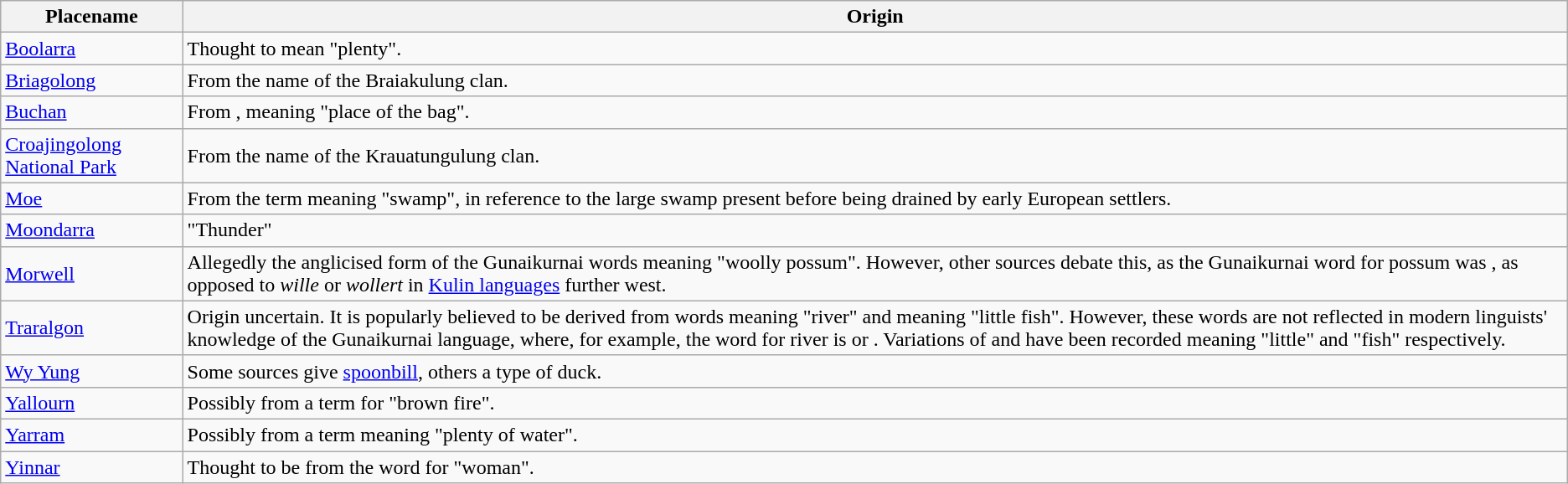<table class="wikitable">
<tr>
<th>Placename</th>
<th>Origin</th>
</tr>
<tr>
<td><a href='#'>Boolarra</a></td>
<td>Thought to mean "plenty".</td>
</tr>
<tr>
<td><a href='#'>Briagolong</a></td>
<td>From the name of the Braiakulung clan.</td>
</tr>
<tr>
<td><a href='#'>Buchan</a></td>
<td>From , meaning "place of the bag".</td>
</tr>
<tr>
<td><a href='#'>Croajingolong National Park</a></td>
<td>From the name of the Krauatungulung clan.</td>
</tr>
<tr>
<td><a href='#'>Moe</a></td>
<td>From the term  meaning "swamp", in reference to the large swamp present before being drained by early European settlers.</td>
</tr>
<tr>
<td><a href='#'>Moondarra</a></td>
<td>"Thunder"</td>
</tr>
<tr>
<td><a href='#'>Morwell</a></td>
<td>Allegedly the anglicised form of the Gunaikurnai words  <em></em> meaning "woolly possum". However, other sources debate this, as the Gunaikurnai word for possum was , as opposed to <em>wille</em> or <em>wollert</em> in <a href='#'>Kulin languages</a> further west.</td>
</tr>
<tr>
<td><a href='#'>Traralgon</a></td>
<td>Origin uncertain. It is popularly believed to be derived from words  meaning "river" and  meaning "little fish". However, these words are not reflected in modern linguists' knowledge of the Gunaikurnai language, where, for example, the word for river is  or . Variations of  and  have been recorded meaning "little" and "fish" respectively.</td>
</tr>
<tr>
<td><a href='#'>Wy Yung</a></td>
<td>Some sources give <a href='#'>spoonbill</a>, others a type of duck.</td>
</tr>
<tr>
<td><a href='#'>Yallourn</a></td>
<td>Possibly from a term for "brown fire".</td>
</tr>
<tr>
<td><a href='#'>Yarram</a></td>
<td>Possibly from a term  meaning "plenty of water".</td>
</tr>
<tr>
<td><a href='#'>Yinnar</a></td>
<td>Thought to be from the word for "woman".</td>
</tr>
</table>
